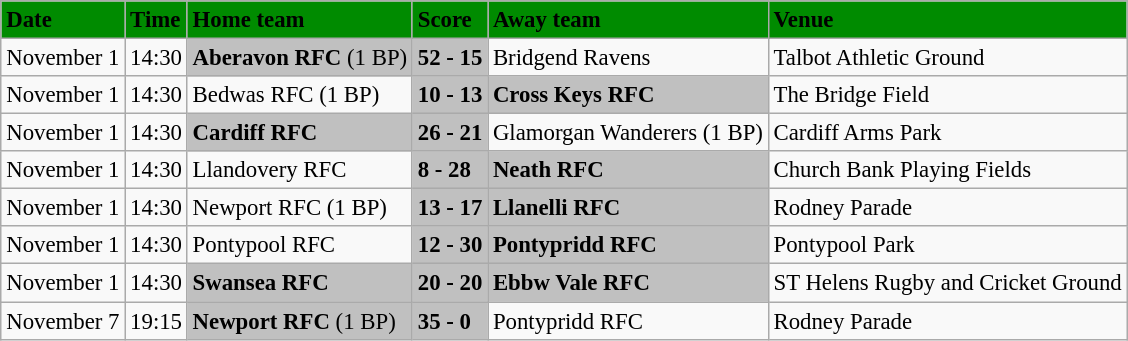<table class="wikitable" style="margin:0.5em auto; font-size:95%">
<tr bgcolor="#008B00">
<td><strong>Date</strong></td>
<td><strong>Time</strong></td>
<td><strong>Home team</strong></td>
<td><strong>Score</strong></td>
<td><strong>Away team</strong></td>
<td><strong>Venue</strong></td>
</tr>
<tr>
<td>November 1</td>
<td>14:30</td>
<td bgcolor="silver"><strong>Aberavon RFC</strong> (1 BP)</td>
<td bgcolor="silver"><strong>52 - 15</strong></td>
<td>Bridgend Ravens</td>
<td>Talbot Athletic Ground</td>
</tr>
<tr>
<td>November 1</td>
<td>14:30</td>
<td>Bedwas RFC (1 BP)</td>
<td bgcolor="silver"><strong>10 - 13</strong></td>
<td bgcolor="silver"><strong>Cross Keys RFC</strong></td>
<td>The Bridge Field</td>
</tr>
<tr>
<td>November 1</td>
<td>14:30</td>
<td bgcolor="silver"><strong>Cardiff RFC</strong></td>
<td bgcolor="silver"><strong>26 - 21</strong></td>
<td>Glamorgan Wanderers (1 BP)</td>
<td>Cardiff Arms Park</td>
</tr>
<tr>
<td>November 1</td>
<td>14:30</td>
<td>Llandovery RFC</td>
<td bgcolor="silver"><strong>8 - 28</strong></td>
<td bgcolor="silver"><strong>Neath RFC</strong></td>
<td>Church Bank Playing Fields</td>
</tr>
<tr>
<td>November 1</td>
<td>14:30</td>
<td>Newport RFC (1 BP)</td>
<td bgcolor="silver"><strong>13 - 17</strong></td>
<td bgcolor="silver"><strong>Llanelli RFC</strong></td>
<td>Rodney Parade</td>
</tr>
<tr>
<td>November 1</td>
<td>14:30</td>
<td>Pontypool RFC</td>
<td bgcolor="silver"><strong>12 - 30</strong></td>
<td bgcolor="silver"><strong>Pontypridd RFC</strong></td>
<td>Pontypool Park</td>
</tr>
<tr>
<td>November 1</td>
<td>14:30</td>
<td bgcolor="silver"><strong>Swansea RFC</strong></td>
<td bgcolor="silver"><strong>20 - 20</strong></td>
<td bgcolor="silver"><strong>Ebbw Vale RFC</strong></td>
<td>ST Helens Rugby and Cricket Ground</td>
</tr>
<tr>
<td>November 7</td>
<td>19:15</td>
<td bgcolor="silver"><strong>Newport RFC</strong> (1 BP)</td>
<td bgcolor="silver"><strong>35 - 0</strong></td>
<td>Pontypridd RFC</td>
<td>Rodney Parade</td>
</tr>
</table>
